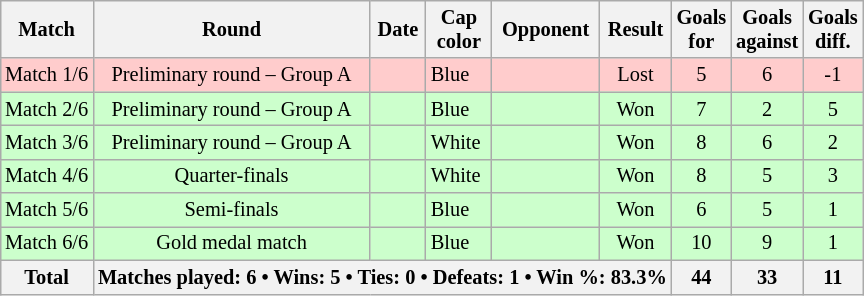<table class="wikitable sortable" style="text-align: center; font-size: 85%; margin-left: 1em;">
<tr>
<th>Match</th>
<th>Round</th>
<th>Date</th>
<th>Cap<br>color</th>
<th>Opponent</th>
<th>Result</th>
<th>Goals<br>for</th>
<th>Goals<br>against</th>
<th>Goals<br>diff.</th>
</tr>
<tr style="background-color: #ffcccc;">
<td>Match 1/6</td>
<td>Preliminary round – Group A</td>
<td style="text-align: right;"></td>
<td style="text-align: left;"> Blue</td>
<td style="text-align: left;"></td>
<td>Lost</td>
<td>5</td>
<td>6</td>
<td>-1</td>
</tr>
<tr style="background-color: #ccffcc;">
<td>Match 2/6</td>
<td>Preliminary round – Group A</td>
<td style="text-align: right;"></td>
<td style="text-align: left;"> Blue</td>
<td style="text-align: left;"></td>
<td>Won</td>
<td>7</td>
<td>2</td>
<td>5</td>
</tr>
<tr style="background-color: #ccffcc;">
<td>Match 3/6</td>
<td>Preliminary round – Group A</td>
<td style="text-align: right;"></td>
<td style="text-align: left;"> White</td>
<td style="text-align: left;"></td>
<td>Won</td>
<td>8</td>
<td>6</td>
<td>2</td>
</tr>
<tr style="background-color: #ccffcc;">
<td>Match 4/6</td>
<td>Quarter-finals</td>
<td style="text-align: right;"></td>
<td style="text-align: left;"> White</td>
<td style="text-align: left;"></td>
<td>Won</td>
<td>8</td>
<td>5</td>
<td>3</td>
</tr>
<tr style="background-color: #ccffcc;">
<td>Match 5/6</td>
<td>Semi-finals</td>
<td style="text-align: right;"></td>
<td style="text-align: left;"> Blue</td>
<td style="text-align: left;"></td>
<td>Won</td>
<td>6</td>
<td>5</td>
<td>1</td>
</tr>
<tr style="background-color: #ccffcc;">
<td>Match 6/6</td>
<td>Gold medal match</td>
<td style="text-align: right;"></td>
<td style="text-align: left;"> Blue</td>
<td style="text-align: left;"></td>
<td>Won</td>
<td>10</td>
<td>9</td>
<td>1</td>
</tr>
<tr>
<th>Total</th>
<th colspan="5">Matches played: 6 • Wins: 5 • Ties: 0 • Defeats: 1 • Win %: 83.3%</th>
<th>44</th>
<th>33</th>
<th>11</th>
</tr>
</table>
